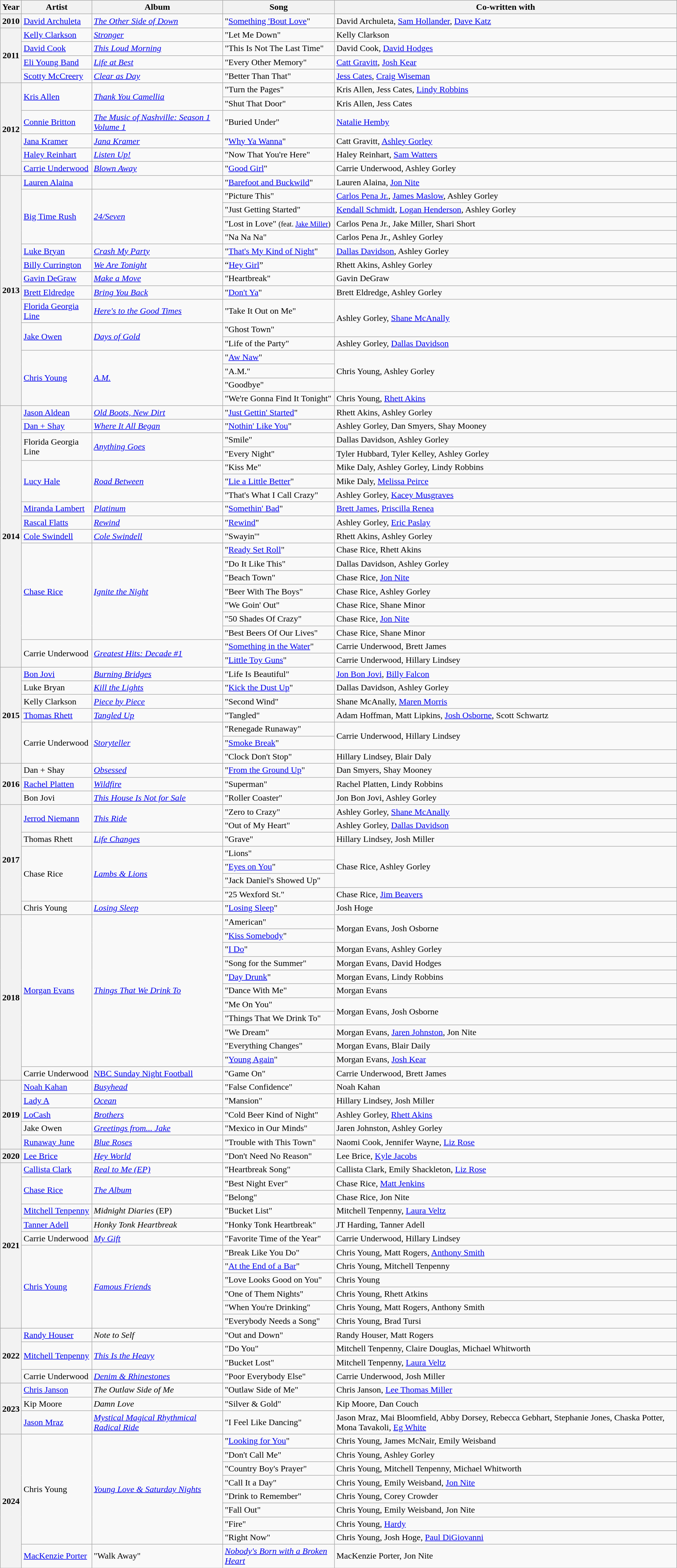<table class="wikitable">
<tr>
<th>Year</th>
<th>Artist</th>
<th>Album</th>
<th>Song</th>
<th>Co-written with</th>
</tr>
<tr>
<th>2010</th>
<td><a href='#'>David Archuleta</a></td>
<td><em><a href='#'>The Other Side of Down</a></em></td>
<td>"<a href='#'>Something 'Bout Love</a>"</td>
<td>David Archuleta, <a href='#'>Sam Hollander</a>, <a href='#'>Dave Katz</a></td>
</tr>
<tr>
<th rowspan="4">2011</th>
<td><a href='#'>Kelly Clarkson</a></td>
<td><em><a href='#'>Stronger</a></em></td>
<td>"Let Me Down"</td>
<td>Kelly Clarkson</td>
</tr>
<tr>
<td><a href='#'>David Cook</a></td>
<td><em><a href='#'>This Loud Morning</a></em></td>
<td>"This Is Not The Last Time"</td>
<td>David Cook, <a href='#'>David Hodges</a></td>
</tr>
<tr>
<td><a href='#'>Eli Young Band</a></td>
<td><em><a href='#'>Life at Best</a></em></td>
<td>"Every Other Memory"</td>
<td><a href='#'>Catt Gravitt</a>, <a href='#'>Josh Kear</a></td>
</tr>
<tr>
<td><a href='#'>Scotty McCreery</a></td>
<td><em><a href='#'>Clear as Day</a></em></td>
<td>"Better Than That"</td>
<td><a href='#'>Jess Cates</a>, <a href='#'>Craig Wiseman</a></td>
</tr>
<tr>
<th rowspan="6">2012</th>
<td rowspan="2"><a href='#'>Kris Allen</a></td>
<td rowspan="2"><em><a href='#'>Thank You Camellia</a></em></td>
<td>"Turn the Pages"</td>
<td>Kris Allen, Jess Cates, <a href='#'>Lindy Robbins</a></td>
</tr>
<tr>
<td>"Shut That Door"</td>
<td>Kris Allen, Jess Cates</td>
</tr>
<tr>
<td><a href='#'>Connie Britton</a></td>
<td><em><a href='#'>The Music of Nashville: Season 1 Volume 1</a></em></td>
<td>"Buried Under"</td>
<td><a href='#'>Natalie Hemby</a></td>
</tr>
<tr>
<td><a href='#'>Jana Kramer</a></td>
<td><em><a href='#'>Jana Kramer</a></em></td>
<td>"<a href='#'>Why Ya Wanna</a>"</td>
<td>Catt Gravitt, <a href='#'>Ashley Gorley</a></td>
</tr>
<tr>
<td><a href='#'>Haley Reinhart</a></td>
<td><em><a href='#'>Listen Up!</a></em></td>
<td>"Now That You're Here"</td>
<td>Haley Reinhart, <a href='#'>Sam Watters</a></td>
</tr>
<tr>
<td><a href='#'>Carrie Underwood</a></td>
<td><em><a href='#'>Blown Away</a></em></td>
<td>"<a href='#'>Good Girl</a>"</td>
<td>Carrie Underwood, Ashley Gorley</td>
</tr>
<tr>
<th rowspan="16">2013</th>
<td><a href='#'>Lauren Alaina</a></td>
<td></td>
<td>"<a href='#'>Barefoot and Buckwild</a>"</td>
<td>Lauren Alaina, <a href='#'>Jon Nite</a></td>
</tr>
<tr>
<td rowspan="4"><a href='#'>Big Time Rush</a></td>
<td rowspan="4"><em><a href='#'>24/Seven</a></em></td>
<td>"Picture This"</td>
<td><a href='#'>Carlos Pena Jr.</a>, <a href='#'>James Maslow</a>, Ashley Gorley</td>
</tr>
<tr>
<td>"Just Getting Started"</td>
<td><a href='#'>Kendall Schmidt</a>, <a href='#'>Logan Henderson</a>, Ashley Gorley</td>
</tr>
<tr>
<td>"Lost in Love" <small>(feat. <a href='#'>Jake Miller</a>)</small></td>
<td>Carlos Pena Jr., Jake Miller, Shari Short</td>
</tr>
<tr>
<td>"Na Na Na"</td>
<td>Carlos Pena Jr., Ashley Gorley</td>
</tr>
<tr>
<td><a href='#'>Luke Bryan</a></td>
<td><em><a href='#'>Crash My Party</a></em></td>
<td>"<a href='#'>That's My Kind of Night</a>"</td>
<td><a href='#'>Dallas Davidson</a>, Ashley Gorley</td>
</tr>
<tr>
<td><a href='#'>Billy Currington</a></td>
<td><em><a href='#'>We Are Tonight</a></em></td>
<td>“<a href='#'>Hey Girl</a>”</td>
<td>Rhett Akins, Ashley Gorley</td>
</tr>
<tr>
<td><a href='#'>Gavin DeGraw</a></td>
<td><em><a href='#'>Make a Move</a></em></td>
<td>"Heartbreak"</td>
<td>Gavin DeGraw</td>
</tr>
<tr>
<td><a href='#'>Brett Eldredge</a></td>
<td><em><a href='#'>Bring You Back</a></em></td>
<td>"<a href='#'>Don't Ya</a>"</td>
<td>Brett Eldredge, Ashley Gorley</td>
</tr>
<tr>
<td><a href='#'>Florida Georgia Line</a></td>
<td><em><a href='#'>Here's to the Good Times</a></em></td>
<td>"Take It Out on Me"</td>
<td rowspan="2">Ashley Gorley, <a href='#'>Shane McAnally</a></td>
</tr>
<tr>
<td rowspan="2"><a href='#'>Jake Owen</a></td>
<td rowspan="2"><em><a href='#'>Days of Gold</a></em></td>
<td>"Ghost Town"</td>
</tr>
<tr>
<td>"Life of the Party"</td>
<td>Ashley Gorley, <a href='#'>Dallas Davidson</a></td>
</tr>
<tr>
<td rowspan="4"><a href='#'>Chris Young</a></td>
<td rowspan="4"><em><a href='#'>A.M.</a></em></td>
<td>"<a href='#'>Aw Naw</a>"</td>
<td rowspan="3">Chris Young, Ashley Gorley</td>
</tr>
<tr>
<td>"A.M."</td>
</tr>
<tr>
<td>"Goodbye"</td>
</tr>
<tr>
<td>"We're Gonna Find It Tonight"</td>
<td>Chris Young, <a href='#'>Rhett Akins</a></td>
</tr>
<tr>
<th rowspan="19">2014</th>
<td><a href='#'>Jason Aldean</a></td>
<td><em><a href='#'>Old Boots, New Dirt</a></em></td>
<td>"<a href='#'>Just Gettin' Started</a>"</td>
<td>Rhett Akins, Ashley Gorley</td>
</tr>
<tr>
<td><a href='#'>Dan + Shay</a></td>
<td><em><a href='#'>Where It All Began</a></em></td>
<td>"<a href='#'>Nothin' Like You</a>"</td>
<td>Ashley Gorley, Dan Smyers, Shay Mooney</td>
</tr>
<tr>
<td rowspan="2">Florida Georgia Line</td>
<td rowspan="2"><em><a href='#'>Anything Goes</a></em></td>
<td>"Smile"</td>
<td>Dallas Davidson, Ashley Gorley</td>
</tr>
<tr>
<td>"Every Night"</td>
<td>Tyler Hubbard, Tyler Kelley, Ashley Gorley</td>
</tr>
<tr>
<td rowspan="3"><a href='#'>Lucy Hale</a></td>
<td rowspan="3"><em><a href='#'>Road Between</a></em></td>
<td>"Kiss Me"</td>
<td>Mike Daly, Ashley Gorley, Lindy Robbins</td>
</tr>
<tr>
<td>"<a href='#'>Lie a Little Better</a>"</td>
<td>Mike Daly, <a href='#'>Melissa Peirce</a></td>
</tr>
<tr>
<td>"That's What I Call Crazy"</td>
<td>Ashley Gorley, <a href='#'>Kacey Musgraves</a></td>
</tr>
<tr>
<td><a href='#'>Miranda Lambert</a></td>
<td><em><a href='#'>Platinum</a></em></td>
<td>"<a href='#'>Somethin' Bad</a>" </td>
<td><a href='#'>Brett James</a>, <a href='#'>Priscilla Renea</a></td>
</tr>
<tr>
<td><a href='#'>Rascal Flatts</a></td>
<td><em><a href='#'>Rewind</a></em></td>
<td>"<a href='#'>Rewind</a>"</td>
<td>Ashley Gorley, <a href='#'>Eric Paslay</a></td>
</tr>
<tr>
<td><a href='#'>Cole Swindell</a></td>
<td><em><a href='#'>Cole Swindell</a></em></td>
<td>"Swayin'"</td>
<td>Rhett Akins, Ashley Gorley</td>
</tr>
<tr>
<td rowspan="7"><a href='#'>Chase Rice</a></td>
<td rowspan="7"><em><a href='#'>Ignite the Night</a></em></td>
<td>"<a href='#'>Ready Set Roll</a>"</td>
<td>Chase Rice, Rhett Akins</td>
</tr>
<tr>
<td>"Do It Like This"</td>
<td>Dallas Davidson, Ashley Gorley</td>
</tr>
<tr>
<td>"Beach Town"</td>
<td>Chase Rice, <a href='#'>Jon Nite</a></td>
</tr>
<tr>
<td>"Beer With The Boys"</td>
<td>Chase Rice, Ashley Gorley</td>
</tr>
<tr>
<td>"We Goin' Out"</td>
<td>Chase Rice, Shane Minor</td>
</tr>
<tr>
<td>"50 Shades Of Crazy"</td>
<td>Chase Rice, <a href='#'>Jon Nite</a></td>
</tr>
<tr>
<td>"Best Beers Of Our Lives"</td>
<td>Chase Rice, Shane Minor</td>
</tr>
<tr>
<td rowspan="2">Carrie Underwood</td>
<td rowspan="2"><em><a href='#'>Greatest Hits: Decade #1</a></em></td>
<td>"<a href='#'>Something in the Water</a>"</td>
<td>Carrie Underwood, Brett James</td>
</tr>
<tr>
<td>"<a href='#'>Little Toy Guns</a>"</td>
<td>Carrie Underwood, Hillary Lindsey</td>
</tr>
<tr>
<th rowspan="7">2015</th>
<td><a href='#'>Bon Jovi</a></td>
<td><em><a href='#'>Burning Bridges</a></em></td>
<td>"Life Is Beautiful"</td>
<td><a href='#'>Jon Bon Jovi</a>, <a href='#'>Billy Falcon</a></td>
</tr>
<tr>
<td>Luke Bryan</td>
<td><em><a href='#'>Kill the Lights</a></em></td>
<td>"<a href='#'>Kick the Dust Up</a>"</td>
<td>Dallas Davidson, Ashley Gorley</td>
</tr>
<tr>
<td>Kelly Clarkson</td>
<td><em><a href='#'>Piece by Piece</a></em></td>
<td>"Second Wind"</td>
<td>Shane McAnally, <a href='#'>Maren Morris</a></td>
</tr>
<tr>
<td><a href='#'>Thomas Rhett</a></td>
<td><em><a href='#'>Tangled Up</a></em></td>
<td>"Tangled"</td>
<td>Adam Hoffman, Matt Lipkins, <a href='#'>Josh Osborne</a>, Scott Schwartz</td>
</tr>
<tr>
<td rowspan="3">Carrie Underwood</td>
<td rowspan="3"><em><a href='#'>Storyteller</a></em></td>
<td>"Renegade Runaway"</td>
<td rowspan="2">Carrie Underwood, Hillary Lindsey</td>
</tr>
<tr>
<td>"<a href='#'>Smoke Break</a>"</td>
</tr>
<tr>
<td>"Clock Don't Stop"</td>
<td>Hillary Lindsey, Blair Daly</td>
</tr>
<tr>
<th rowspan="3">2016</th>
<td>Dan + Shay</td>
<td><em><a href='#'>Obsessed</a></em></td>
<td>"<a href='#'>From the Ground Up</a>"</td>
<td>Dan Smyers, Shay Mooney</td>
</tr>
<tr>
<td><a href='#'>Rachel Platten</a></td>
<td><em><a href='#'>Wildfire</a></em></td>
<td>"Superman"</td>
<td>Rachel Platten, Lindy Robbins</td>
</tr>
<tr>
<td>Bon Jovi</td>
<td><em><a href='#'>This House Is Not for Sale</a></em></td>
<td>"Roller Coaster"</td>
<td>Jon Bon Jovi, Ashley Gorley</td>
</tr>
<tr>
<th rowspan="8">2017</th>
<td rowspan="2"><a href='#'>Jerrod Niemann</a></td>
<td rowspan="2"><em><a href='#'>This Ride</a></em></td>
<td>"Zero to Crazy"</td>
<td>Ashley Gorley, <a href='#'>Shane McAnally</a></td>
</tr>
<tr>
<td>"Out of My Heart"</td>
<td>Ashley Gorley, <a href='#'>Dallas Davidson</a></td>
</tr>
<tr>
<td>Thomas Rhett</td>
<td><em><a href='#'>Life Changes</a></em></td>
<td>"Grave"</td>
<td>Hillary Lindsey, Josh Miller</td>
</tr>
<tr>
<td rowspan="4">Chase Rice</td>
<td rowspan="4"><em><a href='#'>Lambs & Lions</a></em></td>
<td>"Lions"</td>
<td rowspan="3">Chase Rice, Ashley Gorley</td>
</tr>
<tr>
<td>"<a href='#'>Eyes on You</a>"</td>
</tr>
<tr>
<td>"Jack Daniel's Showed Up"</td>
</tr>
<tr>
<td>"25 Wexford St."</td>
<td>Chase Rice, <a href='#'>Jim Beavers</a></td>
</tr>
<tr>
<td>Chris Young</td>
<td><em><a href='#'>Losing Sleep</a></em></td>
<td>"<a href='#'>Losing Sleep</a>"</td>
<td>Josh Hoge</td>
</tr>
<tr>
<th rowspan="12">2018</th>
<td rowspan="11"><a href='#'>Morgan Evans</a></td>
<td rowspan="11"><em><a href='#'>Things That We Drink To</a></em></td>
<td>"American"</td>
<td rowspan="2">Morgan Evans, Josh Osborne</td>
</tr>
<tr>
<td>"<a href='#'>Kiss Somebody</a>"</td>
</tr>
<tr>
<td>"<a href='#'>I Do</a>"</td>
<td>Morgan Evans, Ashley Gorley</td>
</tr>
<tr>
<td>"Song for the Summer"</td>
<td>Morgan Evans, David Hodges</td>
</tr>
<tr>
<td>"<a href='#'>Day Drunk</a>"</td>
<td>Morgan Evans, Lindy Robbins</td>
</tr>
<tr>
<td>"Dance With Me" </td>
<td>Morgan Evans</td>
</tr>
<tr>
<td>"Me On You"</td>
<td rowspan="2">Morgan Evans, Josh Osborne</td>
</tr>
<tr>
<td>"Things That We Drink To"</td>
</tr>
<tr>
<td>"We Dream"</td>
<td>Morgan Evans, <a href='#'>Jaren Johnston</a>, Jon Nite</td>
</tr>
<tr>
<td>"Everything Changes"</td>
<td>Morgan Evans, Blair Daily</td>
</tr>
<tr>
<td>"<a href='#'>Young Again</a>"</td>
<td>Morgan Evans, <a href='#'>Josh Kear</a></td>
</tr>
<tr>
<td>Carrie Underwood</td>
<td><a href='#'>NBC Sunday Night Football</a></td>
<td>"Game On"</td>
<td>Carrie Underwood, Brett James</td>
</tr>
<tr>
<th rowspan="5">2019</th>
<td><a href='#'>Noah Kahan</a></td>
<td><em><a href='#'>Busyhead</a></em></td>
<td>"False Confidence"</td>
<td>Noah Kahan</td>
</tr>
<tr>
<td><a href='#'>Lady A</a></td>
<td><em><a href='#'>Ocean</a></em></td>
<td>"Mansion"</td>
<td>Hillary Lindsey, Josh Miller</td>
</tr>
<tr>
<td><a href='#'>LoCash</a></td>
<td><em><a href='#'>Brothers</a></em></td>
<td>"Cold Beer Kind of Night"</td>
<td>Ashley Gorley, <a href='#'>Rhett Akins</a></td>
</tr>
<tr>
<td>Jake Owen</td>
<td><em><a href='#'>Greetings from... Jake</a></em></td>
<td>"Mexico in Our Minds"</td>
<td>Jaren Johnston, Ashley Gorley</td>
</tr>
<tr>
<td><a href='#'>Runaway June</a></td>
<td><em><a href='#'>Blue Roses</a></em></td>
<td>"Trouble with This Town"</td>
<td>Naomi Cook, Jennifer Wayne, <a href='#'>Liz Rose</a></td>
</tr>
<tr>
<th>2020</th>
<td><a href='#'>Lee Brice</a></td>
<td><em><a href='#'>Hey World</a></em></td>
<td>"Don't Need No Reason"</td>
<td>Lee Brice, <a href='#'>Kyle Jacobs</a></td>
</tr>
<tr>
<th rowspan="12">2021</th>
<td><a href='#'>Callista Clark</a></td>
<td><em><a href='#'>Real to Me (EP)</a></em></td>
<td>"Heartbreak Song"</td>
<td>Callista Clark, Emily Shackleton, <a href='#'>Liz Rose</a></td>
</tr>
<tr>
<td rowspan="2"><a href='#'>Chase Rice</a></td>
<td rowspan="2"><em><a href='#'>The Album</a></em></td>
<td>"Best Night Ever"</td>
<td>Chase Rice, <a href='#'>Matt Jenkins</a></td>
</tr>
<tr>
<td>"Belong"</td>
<td>Chase Rice, Jon Nite</td>
</tr>
<tr>
<td><a href='#'>Mitchell Tenpenny</a></td>
<td><em>Midnight Diaries</em> (EP)</td>
<td>"Bucket List"</td>
<td>Mitchell Tenpenny, <a href='#'>Laura Veltz</a></td>
</tr>
<tr>
<td><a href='#'>Tanner Adell</a></td>
<td><em>Honky Tonk Heartbreak</em></td>
<td>"Honky Tonk Heartbreak"</td>
<td>JT Harding, Tanner Adell</td>
</tr>
<tr>
<td>Carrie Underwood</td>
<td><em><a href='#'>My Gift</a></em></td>
<td>"Favorite Time of the Year"</td>
<td>Carrie Underwood, Hillary Lindsey</td>
</tr>
<tr>
<td rowspan="6"><a href='#'>Chris Young</a></td>
<td rowspan="6"><em><a href='#'>Famous Friends</a></em></td>
<td>"Break Like You Do"</td>
<td>Chris Young, Matt Rogers, <a href='#'>Anthony Smith</a></td>
</tr>
<tr>
<td>"<a href='#'>At the End of a Bar</a>" </td>
<td>Chris Young, Mitchell Tenpenny</td>
</tr>
<tr>
<td>"Love Looks Good on You"</td>
<td>Chris Young</td>
</tr>
<tr>
<td>"One of Them Nights"</td>
<td>Chris Young, Rhett Atkins</td>
</tr>
<tr>
<td>"When You're Drinking"</td>
<td>Chris Young, Matt Rogers, Anthony Smith</td>
</tr>
<tr>
<td>"Everybody Needs a Song" </td>
<td>Chris Young, Brad Tursi</td>
</tr>
<tr>
<th rowspan="4">2022</th>
<td><a href='#'>Randy Houser</a></td>
<td><em>Note to Self</em></td>
<td>"Out and Down"</td>
<td>Randy Houser, Matt Rogers</td>
</tr>
<tr>
<td rowspan="2"><a href='#'>Mitchell Tenpenny</a></td>
<td rowspan="2"><em><a href='#'>This Is the Heavy</a></em></td>
<td>"Do You"</td>
<td>Mitchell Tenpenny, Claire Douglas, Michael Whitworth</td>
</tr>
<tr>
<td>"Bucket Lost"</td>
<td>Mitchell Tenpenny, <a href='#'>Laura Veltz</a></td>
</tr>
<tr>
<td>Carrie Underwood</td>
<td><em><a href='#'>Denim & Rhinestones</a></em></td>
<td>"Poor Everybody Else"</td>
<td>Carrie Underwood, Josh Miller</td>
</tr>
<tr>
<th rowspan="3">2023</th>
<td><a href='#'>Chris Janson</a></td>
<td><em>The Outlaw Side of Me</em></td>
<td>"Outlaw Side of Me"</td>
<td>Chris Janson, <a href='#'>Lee Thomas Miller</a></td>
</tr>
<tr>
<td>Kip Moore</td>
<td><em>Damn Love</em></td>
<td>"Silver & Gold"</td>
<td>Kip Moore, Dan Couch</td>
</tr>
<tr>
<td><a href='#'>Jason Mraz</a></td>
<td><em><a href='#'>Mystical Magical Rhythmical Radical Ride</a></em></td>
<td>"I Feel Like Dancing"</td>
<td>Jason Mraz, Mai Bloomfield, Abby Dorsey, Rebecca Gebhart, Stephanie Jones, Chaska Potter, Mona Tavakoli, <a href='#'>Eg White</a></td>
</tr>
<tr>
<th rowspan="9">2024</th>
<td rowspan="8">Chris Young</td>
<td rowspan="8"><em><a href='#'>Young Love & Saturday Nights</a></em></td>
<td>"<a href='#'>Looking for You</a>"</td>
<td>Chris Young, James McNair, Emily Weisband</td>
</tr>
<tr>
<td>"Don't Call Me"</td>
<td>Chris Young, Ashley Gorley</td>
</tr>
<tr>
<td>"Country Boy's Prayer"</td>
<td>Chris Young, Mitchell Tenpenny, Michael Whitworth</td>
</tr>
<tr>
<td>"Call It a Day"</td>
<td>Chris Young, Emily Weisband, <a href='#'>Jon Nite</a></td>
</tr>
<tr>
<td>"Drink to Remember"</td>
<td>Chris Young, Corey Crowder</td>
</tr>
<tr>
<td>"Fall Out"</td>
<td>Chris Young, Emily Weisband, Jon Nite</td>
</tr>
<tr>
<td>"Fire"</td>
<td>Chris Young, <a href='#'>Hardy</a></td>
</tr>
<tr>
<td>"Right Now"</td>
<td>Chris Young, Josh Hoge, <a href='#'>Paul DiGiovanni</a></td>
</tr>
<tr>
<td><a href='#'>MacKenzie Porter</a></td>
<td>"Walk Away"</td>
<td><em><a href='#'>Nobody's Born with a Broken Heart</a></em></td>
<td>MacKenzie Porter, Jon Nite</td>
</tr>
</table>
